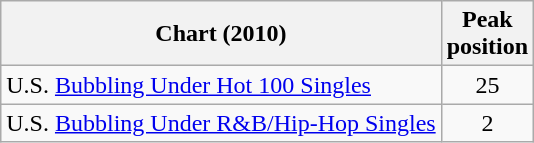<table class="wikitable">
<tr>
<th align="left">Chart (2010)</th>
<th align="left">Peak<br>position</th>
</tr>
<tr>
<td align="left">U.S. <a href='#'>Bubbling Under Hot 100 Singles</a></td>
<td style="text-align:center;">25</td>
</tr>
<tr>
<td align="left">U.S. <a href='#'>Bubbling Under R&B/Hip-Hop Singles</a></td>
<td style="text-align:center;">2</td>
</tr>
</table>
